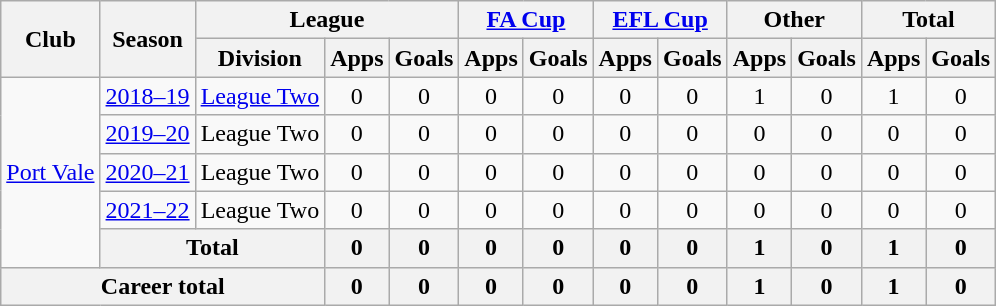<table class="wikitable" style="text-align:center">
<tr>
<th rowspan="2">Club</th>
<th rowspan="2">Season</th>
<th colspan="3">League</th>
<th colspan="2"><a href='#'>FA Cup</a></th>
<th colspan="2"><a href='#'>EFL Cup</a></th>
<th colspan="2">Other</th>
<th colspan="2">Total</th>
</tr>
<tr>
<th>Division</th>
<th>Apps</th>
<th>Goals</th>
<th>Apps</th>
<th>Goals</th>
<th>Apps</th>
<th>Goals</th>
<th>Apps</th>
<th>Goals</th>
<th>Apps</th>
<th>Goals</th>
</tr>
<tr>
<td rowspan="5"><a href='#'>Port Vale</a></td>
<td><a href='#'>2018–19</a></td>
<td><a href='#'>League Two</a></td>
<td>0</td>
<td>0</td>
<td>0</td>
<td>0</td>
<td>0</td>
<td>0</td>
<td>1</td>
<td>0</td>
<td>1</td>
<td>0</td>
</tr>
<tr>
<td><a href='#'>2019–20</a></td>
<td>League Two</td>
<td>0</td>
<td>0</td>
<td>0</td>
<td>0</td>
<td>0</td>
<td>0</td>
<td>0</td>
<td>0</td>
<td>0</td>
<td>0</td>
</tr>
<tr>
<td><a href='#'>2020–21</a></td>
<td>League Two</td>
<td>0</td>
<td>0</td>
<td>0</td>
<td>0</td>
<td>0</td>
<td>0</td>
<td>0</td>
<td>0</td>
<td>0</td>
<td>0</td>
</tr>
<tr>
<td><a href='#'>2021–22</a></td>
<td>League Two</td>
<td>0</td>
<td>0</td>
<td>0</td>
<td>0</td>
<td>0</td>
<td>0</td>
<td>0</td>
<td>0</td>
<td>0</td>
<td>0</td>
</tr>
<tr>
<th colspan="2">Total</th>
<th>0</th>
<th>0</th>
<th>0</th>
<th>0</th>
<th>0</th>
<th>0</th>
<th>1</th>
<th>0</th>
<th>1</th>
<th>0</th>
</tr>
<tr>
<th colspan="3">Career total</th>
<th>0</th>
<th>0</th>
<th>0</th>
<th>0</th>
<th>0</th>
<th>0</th>
<th>1</th>
<th>0</th>
<th>1</th>
<th>0</th>
</tr>
</table>
